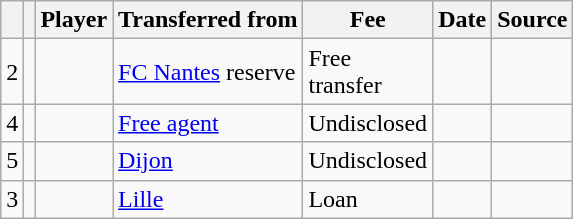<table class="wikitable plainrowheaders sortable">
<tr>
<th></th>
<th></th>
<th scope=col>Player</th>
<th>Transferred from</th>
<th !scope=col; style="width: 65px;">Fee</th>
<th scope=col>Date</th>
<th scope=col>Source</th>
</tr>
<tr>
<td align=center>2</td>
<td align=center></td>
<td></td>
<td> <a href='#'>FC Nantes</a> reserve</td>
<td>Free transfer</td>
<td></td>
<td></td>
</tr>
<tr>
<td align=center>4</td>
<td align=center></td>
<td></td>
<td><a href='#'>Free agent</a></td>
<td>Undisclosed</td>
<td></td>
<td></td>
</tr>
<tr>
<td align=center>5</td>
<td align=center></td>
<td></td>
<td> <a href='#'>Dijon</a></td>
<td>Undisclosed</td>
<td></td>
<td></td>
</tr>
<tr>
<td align=center>3</td>
<td align=center></td>
<td></td>
<td> <a href='#'>Lille</a></td>
<td>Loan</td>
<td></td>
<td></td>
</tr>
</table>
